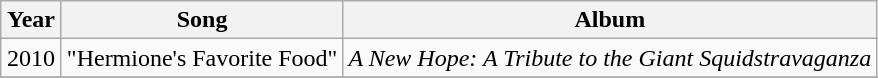<table class="wikitable">
<tr>
<th width="33">Year</th>
<th>Song</th>
<th>Album</th>
</tr>
<tr>
<td rowspan="1" align="center">2010</td>
<td>"Hermione's Favorite Food"</td>
<td><em>A New Hope: A Tribute to the Giant Squidstravaganza</em></td>
</tr>
<tr>
</tr>
</table>
